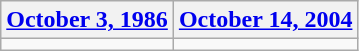<table class=wikitable>
<tr>
<th><a href='#'>October 3, 1986</a></th>
<th><a href='#'>October 14, 2004</a></th>
</tr>
<tr>
<td></td>
<td></td>
</tr>
</table>
